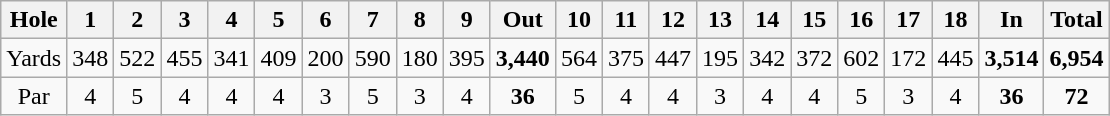<table class="wikitable" style="text-align:center">
<tr>
<th align="left">Hole</th>
<th>1</th>
<th>2</th>
<th>3</th>
<th>4</th>
<th>5</th>
<th>6</th>
<th>7</th>
<th>8</th>
<th>9</th>
<th>Out</th>
<th>10</th>
<th>11</th>
<th>12</th>
<th>13</th>
<th>14</th>
<th>15</th>
<th>16</th>
<th>17</th>
<th>18</th>
<th>In</th>
<th>Total</th>
</tr>
<tr>
<td align="center">Yards</td>
<td>348</td>
<td>522</td>
<td>455</td>
<td>341</td>
<td>409</td>
<td>200</td>
<td>590</td>
<td>180</td>
<td>395</td>
<td><strong>3,440</strong></td>
<td>564</td>
<td>375</td>
<td>447</td>
<td>195</td>
<td>342</td>
<td>372</td>
<td>602</td>
<td>172</td>
<td>445</td>
<td><strong>3,514</strong></td>
<td><strong>6,954</strong></td>
</tr>
<tr>
<td align="center">Par</td>
<td>4</td>
<td>5</td>
<td>4</td>
<td>4</td>
<td>4</td>
<td>3</td>
<td>5</td>
<td>3</td>
<td>4</td>
<td><strong>36</strong></td>
<td>5</td>
<td>4</td>
<td>4</td>
<td>3</td>
<td>4</td>
<td>4</td>
<td>5</td>
<td>3</td>
<td>4</td>
<td><strong>36</strong></td>
<td><strong>72</strong></td>
</tr>
</table>
